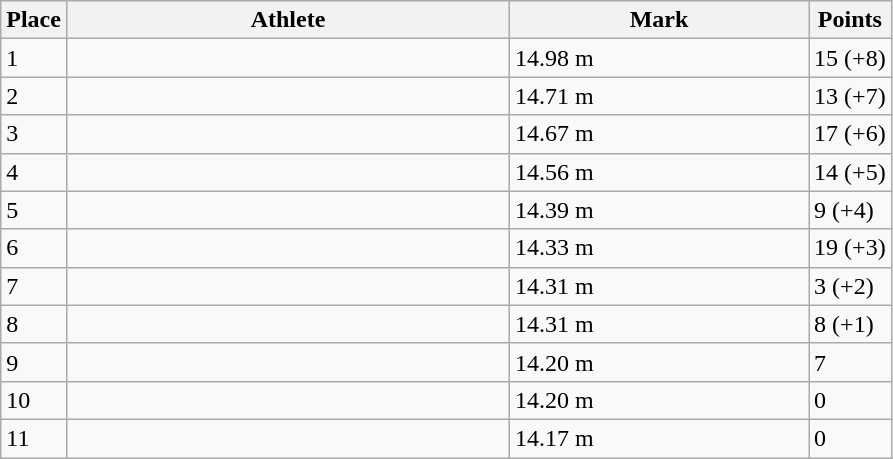<table class="wikitable sortable">
<tr>
<th>Place</th>
<th style="width:18em">Athlete</th>
<th style="width:12em">Mark</th>
<th>Points</th>
</tr>
<tr>
<td>1</td>
<td></td>
<td>14.98 m </td>
<td>15 (+8)</td>
</tr>
<tr>
<td>2</td>
<td></td>
<td>14.71 m </td>
<td>13 (+7)</td>
</tr>
<tr>
<td>3</td>
<td></td>
<td>14.67 m </td>
<td>17 (+6)</td>
</tr>
<tr>
<td>4</td>
<td></td>
<td>14.56 m </td>
<td>14 (+5)</td>
</tr>
<tr>
<td>5</td>
<td></td>
<td>14.39 m </td>
<td>9 (+4)</td>
</tr>
<tr>
<td>6</td>
<td></td>
<td>14.33 m </td>
<td>19 (+3)</td>
</tr>
<tr>
<td>7</td>
<td></td>
<td>14.31 m </td>
<td>3 (+2)</td>
</tr>
<tr>
<td>8</td>
<td></td>
<td>14.31 m </td>
<td>8 (+1)</td>
</tr>
<tr>
<td>9</td>
<td></td>
<td>14.20 m </td>
<td>7</td>
</tr>
<tr>
<td>10</td>
<td></td>
<td>14.20 m </td>
<td>0</td>
</tr>
<tr>
<td>11</td>
<td></td>
<td>14.17 m </td>
<td>0</td>
</tr>
</table>
